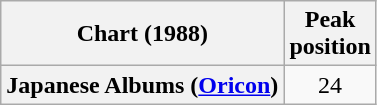<table class="wikitable plainrowheaders" style="text-align:center">
<tr>
<th scope="col">Chart (1988)</th>
<th scope="col">Peak<br> position</th>
</tr>
<tr>
<th scope="row">Japanese Albums (<a href='#'>Oricon</a>)</th>
<td>24</td>
</tr>
</table>
